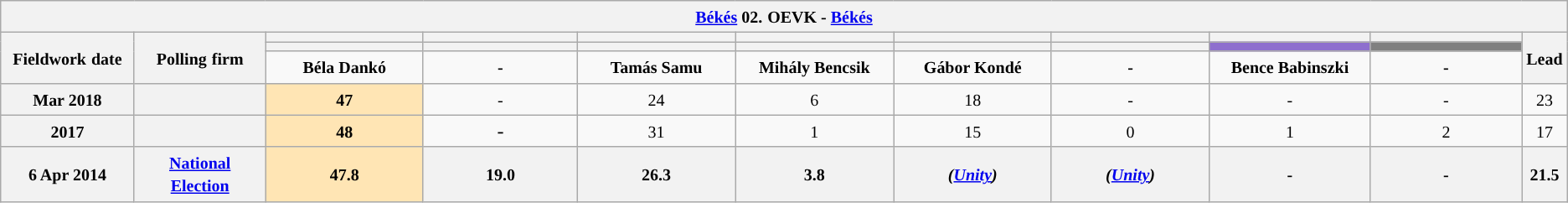<table class="wikitable mw-collapsible mw-collapsed" style="text-align:center">
<tr>
<th colspan="11" style="width: 980pt;"><small><a href='#'>Békés</a> 02.</small> <small>OEVK - <a href='#'>Békés</a></small></th>
</tr>
<tr>
<th rowspan="3" style="width: 80pt;"><small>Fieldwork</small> <small>date</small></th>
<th rowspan="3" style="width: 80pt;"><strong><small>Polling</small> <small>firm</small></strong></th>
<th style="width: 100pt;"><small></small></th>
<th style="width: 100pt;"><small> </small></th>
<th style="width: 100pt;"></th>
<th style="width: 100pt;"></th>
<th style="width: 100pt;"></th>
<th style="width: 100pt;"></th>
<th style="width: 100pt;"></th>
<th style="width: 100pt;"></th>
<th rowspan="3" style="width: 20pt;"><small>Lead</small></th>
</tr>
<tr>
<th style="color:inherit;background:"></th>
<th style="color:inherit;background:"></th>
<th style="color:inherit;background:"></th>
<th style="color:inherit;background:"></th>
<th style="color:inherit;background:"></th>
<th style="color:inherit;background:"></th>
<th style="color:inherit;background:#8E6FCE;"></th>
<th style="color:inherit;background:#808080;"></th>
</tr>
<tr>
<td><strong><small>Béla Dankó</small></strong></td>
<td><strong><small>-</small></strong></td>
<td><strong><small>Tamás Samu</small></strong></td>
<td><strong><small>Mihály Bencsik</small></strong></td>
<td><strong><small>Gábor Kondé</small></strong></td>
<td><strong><small>-</small></strong></td>
<td><strong><small>Bence Babinszki</small></strong></td>
<td><strong><small>-</small></strong></td>
</tr>
<tr>
<th><small>Mar 2018</small></th>
<th><small></small></th>
<td style="background:#FFE5B4"><strong><small>47</small></strong></td>
<td><small>-</small></td>
<td><small>24</small></td>
<td><small>6</small></td>
<td><small>18</small></td>
<td><small>-</small></td>
<td><small>-</small></td>
<td><small>-</small></td>
<td style="background:"><small>23</small></td>
</tr>
<tr>
<th><small>2017</small></th>
<th><small></small></th>
<td style="background:#FFE5B4"><strong><small>48</small></strong></td>
<td>-</td>
<td><small>31</small></td>
<td><small>1</small></td>
<td><small>15</small></td>
<td><small>0</small></td>
<td><small>1</small></td>
<td><small>2</small></td>
<td style="background:"><small>17</small></td>
</tr>
<tr>
<th><small>6 Apr 2014</small></th>
<th><a href='#'><small>National Election</small></a></th>
<th style="background:#FFE5B4"><strong><small>47.8</small></strong></th>
<th><small>19.0</small></th>
<th><small>26.3</small></th>
<th><small>3.8</small></th>
<th><small><em>(<a href='#'>Unity</a>)</em></small></th>
<th><small><em>(<a href='#'>Unity</a>)</em></small></th>
<th><small>-</small></th>
<th><small>-</small></th>
<th style="background:"><small>21.5</small></th>
</tr>
</table>
